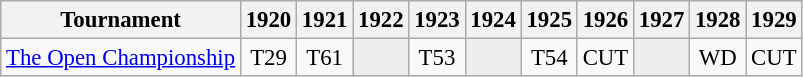<table class="wikitable" style="font-size:95%;text-align:center;">
<tr>
<th>Tournament</th>
<th>1920</th>
<th>1921</th>
<th>1922</th>
<th>1923</th>
<th>1924</th>
<th>1925</th>
<th>1926</th>
<th>1927</th>
<th>1928</th>
<th>1929</th>
</tr>
<tr>
<td align=left><a href='#'>The Open Championship</a></td>
<td>T29</td>
<td>T61</td>
<td style="background:#eeeeee;"></td>
<td>T53</td>
<td style="background:#eeeeee;"></td>
<td>T54</td>
<td>CUT</td>
<td style="background:#eeeeee;"></td>
<td>WD</td>
<td>CUT</td>
</tr>
</table>
